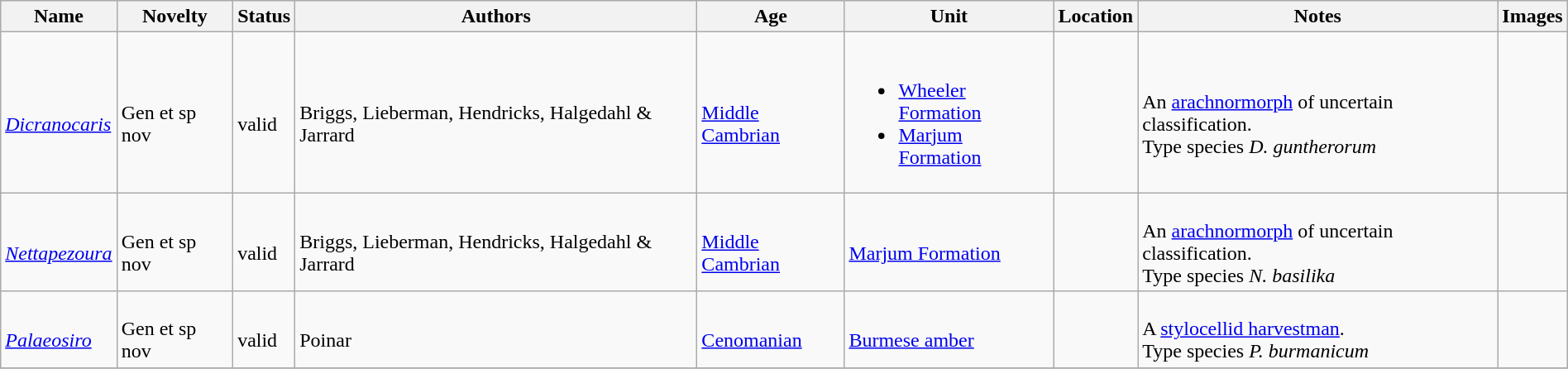<table class="wikitable sortable" align="center" width="100%">
<tr>
<th>Name</th>
<th>Novelty</th>
<th>Status</th>
<th>Authors</th>
<th>Age</th>
<th>Unit</th>
<th>Location</th>
<th>Notes</th>
<th>Images</th>
</tr>
<tr>
<td><br><em><a href='#'>Dicranocaris</a></em></td>
<td><br>Gen et sp nov</td>
<td><br>valid</td>
<td><br>Briggs, Lieberman, Hendricks, Halgedahl & Jarrard</td>
<td><br><a href='#'>Middle Cambrian</a></td>
<td><br><ul><li><a href='#'>Wheeler Formation</a></li><li><a href='#'>Marjum Formation</a></li></ul></td>
<td><br></td>
<td><br>An <a href='#'>arachnormorph</a> of uncertain classification. <br>Type species <em>D. guntherorum</em></td>
<td></td>
</tr>
<tr>
<td><br><em><a href='#'>Nettapezoura</a></em></td>
<td><br>Gen et sp nov</td>
<td><br>valid</td>
<td><br>Briggs, Lieberman, Hendricks, Halgedahl & Jarrard</td>
<td><br><a href='#'>Middle Cambrian</a></td>
<td><br><a href='#'>Marjum Formation</a></td>
<td><br></td>
<td><br>An <a href='#'>arachnormorph</a> of uncertain classification. <br>Type species <em>N. basilika</em></td>
<td></td>
</tr>
<tr>
<td><br><em><a href='#'>Palaeosiro</a></em></td>
<td><br>Gen et sp nov</td>
<td><br>valid</td>
<td><br>Poinar</td>
<td><br><a href='#'>Cenomanian</a></td>
<td><br><a href='#'>Burmese amber</a></td>
<td><br></td>
<td><br>A <a href='#'>stylocellid harvestman</a>. <br>Type species <em>P. burmanicum</em></td>
<td></td>
</tr>
<tr>
</tr>
</table>
